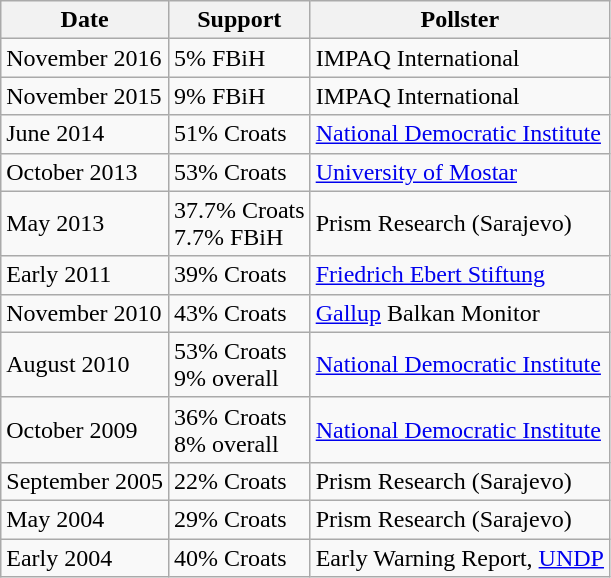<table class="wikitable">
<tr>
<th>Date</th>
<th>Support</th>
<th>Pollster</th>
</tr>
<tr>
<td>November 2016</td>
<td>5% FBiH</td>
<td>IMPAQ International</td>
</tr>
<tr>
<td>November 2015</td>
<td>9% FBiH</td>
<td>IMPAQ International</td>
</tr>
<tr>
<td>June 2014</td>
<td>51% Croats</td>
<td><a href='#'>National Democratic Institute</a></td>
</tr>
<tr>
<td>October 2013</td>
<td>53% Croats</td>
<td><a href='#'>University of Mostar</a></td>
</tr>
<tr>
<td>May 2013</td>
<td>37.7% Croats<br> 7.7% FBiH</td>
<td>Prism Research (Sarajevo)</td>
</tr>
<tr>
<td>Early 2011</td>
<td>39% Croats</td>
<td><a href='#'>Friedrich Ebert Stiftung</a></td>
</tr>
<tr>
<td>November 2010</td>
<td>43% Croats</td>
<td><a href='#'>Gallup</a> Balkan Monitor</td>
</tr>
<tr>
<td>August 2010</td>
<td>53% Croats<br> 9% overall</td>
<td><a href='#'>National Democratic Institute</a></td>
</tr>
<tr>
<td>October 2009</td>
<td>36% Croats <br> 8% overall</td>
<td><a href='#'>National Democratic Institute</a></td>
</tr>
<tr>
<td>September 2005</td>
<td>22% Croats</td>
<td>Prism Research (Sarajevo)</td>
</tr>
<tr>
<td>May 2004</td>
<td>29% Croats</td>
<td>Prism Research (Sarajevo)</td>
</tr>
<tr>
<td>Early 2004</td>
<td>40% Croats</td>
<td>Early Warning Report, <a href='#'>UNDP</a></td>
</tr>
</table>
